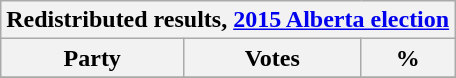<table class="wikitable">
<tr>
<th colspan="5" align=center>Redistributed results, <a href='#'>2015 Alberta election</a></th>
</tr>
<tr>
<th colspan=2>Party</th>
<th>Votes</th>
<th>%</th>
</tr>
<tr>
</tr>
</table>
